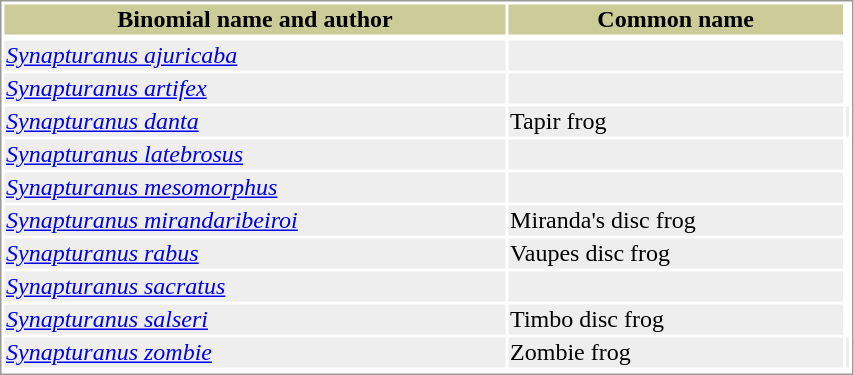<table style="text-align:left; border:1px solid #999999; width: 45%">
<tr style="background:#CCCC99; text-align: center; ">
<th style="width: 60%; ">Binomial name and author</th>
<th style="width: 40%; ">Common name</th>
</tr>
<tr>
</tr>
<tr style="background:#EEEEEE;">
<td><em><a href='#'>Synapturanus ajuricaba</a></em> </td>
<td></td>
</tr>
<tr style="background:#EEEEEE;">
<td><em><a href='#'>Synapturanus artifex</a></em> </td>
<td></td>
</tr>
<tr style="background:#EEEEEE;">
<td><em><a href='#'>Synapturanus danta</a></em> </td>
<td>Tapir frog</td>
<td></td>
</tr>
<tr style="background:#EEEEEE;">
<td><em><a href='#'>Synapturanus latebrosus</a></em> </td>
<td></td>
</tr>
<tr style="background:#EEEEEE;">
<td><em><a href='#'>Synapturanus mesomorphus</a></em> </td>
<td></td>
</tr>
<tr style="background:#EEEEEE;">
<td><em><a href='#'>Synapturanus mirandaribeiroi</a></em> </td>
<td>Miranda's disc frog</td>
</tr>
<tr style="background:#EEEEEE;">
<td><em><a href='#'>Synapturanus rabus</a></em> </td>
<td>Vaupes disc frog</td>
</tr>
<tr style="background:#EEEEEE;">
<td><em><a href='#'>Synapturanus sacratus</a></em> </td>
<td></td>
</tr>
<tr style="background:#EEEEEE;">
<td><em><a href='#'>Synapturanus salseri</a></em> </td>
<td>Timbo disc frog</td>
</tr>
<tr style="background:#EEEEEE;">
<td><em><a href='#'>Synapturanus zombie</a></em> </td>
<td>Zombie frog</td>
<td></td>
</tr>
<tr>
</tr>
</table>
